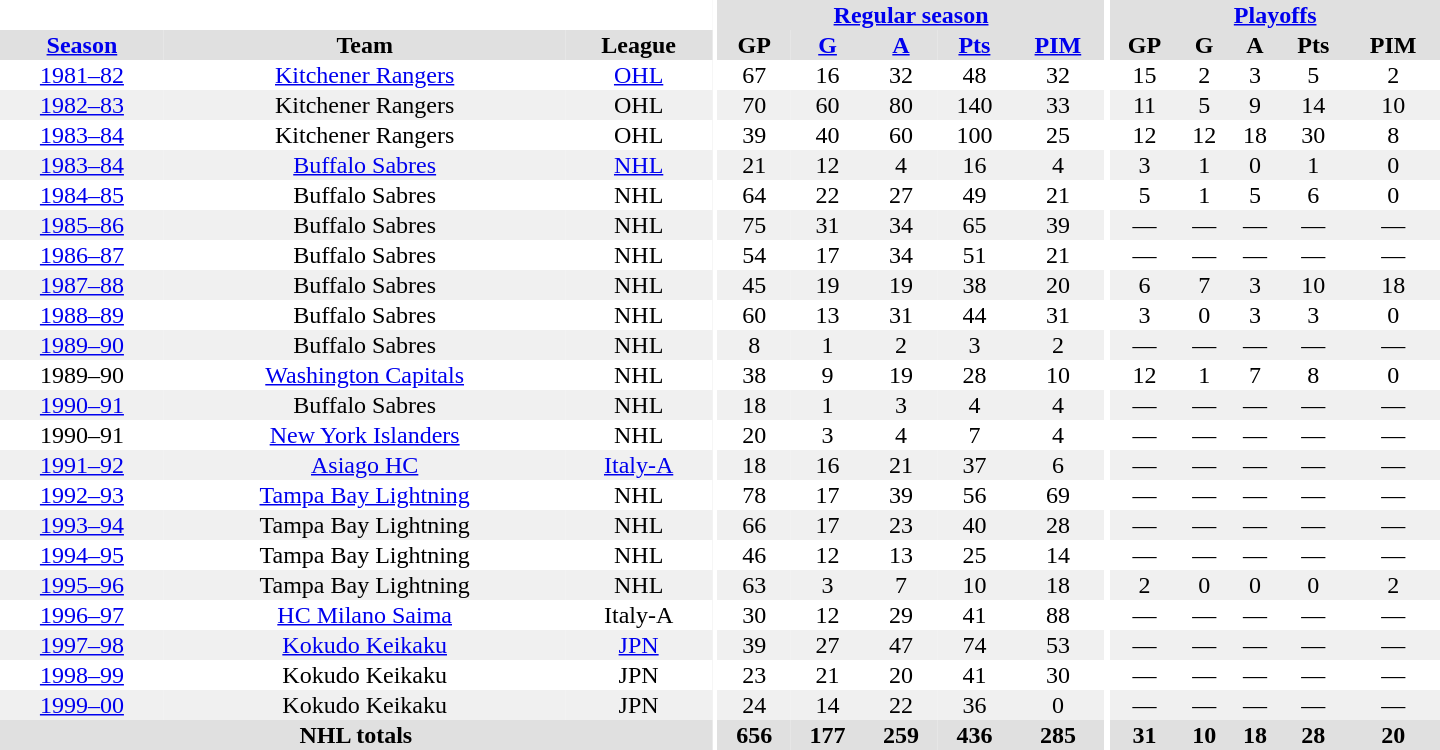<table border="0" cellpadding="1" cellspacing="0" style="text-align:center; width:60em">
<tr bgcolor="#e0e0e0">
<th colspan="3" bgcolor="#ffffff"></th>
<th rowspan="99" bgcolor="#ffffff"></th>
<th colspan="5"><a href='#'>Regular season</a></th>
<th rowspan="99" bgcolor="#ffffff"></th>
<th colspan="5"><a href='#'>Playoffs</a></th>
</tr>
<tr bgcolor="#e0e0e0">
<th><a href='#'>Season</a></th>
<th>Team</th>
<th>League</th>
<th>GP</th>
<th><a href='#'>G</a></th>
<th><a href='#'>A</a></th>
<th><a href='#'>Pts</a></th>
<th><a href='#'>PIM</a></th>
<th>GP</th>
<th>G</th>
<th>A</th>
<th>Pts</th>
<th>PIM</th>
</tr>
<tr>
<td><a href='#'>1981–82</a></td>
<td><a href='#'>Kitchener Rangers</a></td>
<td><a href='#'>OHL</a></td>
<td>67</td>
<td>16</td>
<td>32</td>
<td>48</td>
<td>32</td>
<td>15</td>
<td>2</td>
<td>3</td>
<td>5</td>
<td>2</td>
</tr>
<tr bgcolor="#f0f0f0">
<td><a href='#'>1982–83</a></td>
<td>Kitchener Rangers</td>
<td>OHL</td>
<td>70</td>
<td>60</td>
<td>80</td>
<td>140</td>
<td>33</td>
<td>11</td>
<td>5</td>
<td>9</td>
<td>14</td>
<td>10</td>
</tr>
<tr>
<td><a href='#'>1983–84</a></td>
<td>Kitchener Rangers</td>
<td>OHL</td>
<td>39</td>
<td>40</td>
<td>60</td>
<td>100</td>
<td>25</td>
<td>12</td>
<td>12</td>
<td>18</td>
<td>30</td>
<td>8</td>
</tr>
<tr bgcolor="#f0f0f0">
<td><a href='#'>1983–84</a></td>
<td><a href='#'>Buffalo Sabres</a></td>
<td><a href='#'>NHL</a></td>
<td>21</td>
<td>12</td>
<td>4</td>
<td>16</td>
<td>4</td>
<td>3</td>
<td>1</td>
<td>0</td>
<td>1</td>
<td>0</td>
</tr>
<tr>
<td><a href='#'>1984–85</a></td>
<td>Buffalo Sabres</td>
<td>NHL</td>
<td>64</td>
<td>22</td>
<td>27</td>
<td>49</td>
<td>21</td>
<td>5</td>
<td>1</td>
<td>5</td>
<td>6</td>
<td>0</td>
</tr>
<tr bgcolor="#f0f0f0">
<td><a href='#'>1985–86</a></td>
<td>Buffalo Sabres</td>
<td>NHL</td>
<td>75</td>
<td>31</td>
<td>34</td>
<td>65</td>
<td>39</td>
<td>—</td>
<td>—</td>
<td>—</td>
<td>—</td>
<td>—</td>
</tr>
<tr>
<td><a href='#'>1986–87</a></td>
<td>Buffalo Sabres</td>
<td>NHL</td>
<td>54</td>
<td>17</td>
<td>34</td>
<td>51</td>
<td>21</td>
<td>—</td>
<td>—</td>
<td>—</td>
<td>—</td>
<td>—</td>
</tr>
<tr bgcolor="#f0f0f0">
<td><a href='#'>1987–88</a></td>
<td>Buffalo Sabres</td>
<td>NHL</td>
<td>45</td>
<td>19</td>
<td>19</td>
<td>38</td>
<td>20</td>
<td>6</td>
<td>7</td>
<td>3</td>
<td>10</td>
<td>18</td>
</tr>
<tr>
<td><a href='#'>1988–89</a></td>
<td>Buffalo Sabres</td>
<td>NHL</td>
<td>60</td>
<td>13</td>
<td>31</td>
<td>44</td>
<td>31</td>
<td>3</td>
<td>0</td>
<td>3</td>
<td>3</td>
<td>0</td>
</tr>
<tr bgcolor="#f0f0f0">
<td><a href='#'>1989–90</a></td>
<td>Buffalo Sabres</td>
<td>NHL</td>
<td>8</td>
<td>1</td>
<td>2</td>
<td>3</td>
<td>2</td>
<td>—</td>
<td>—</td>
<td>—</td>
<td>—</td>
<td>—</td>
</tr>
<tr>
<td>1989–90</td>
<td><a href='#'>Washington Capitals</a></td>
<td>NHL</td>
<td>38</td>
<td>9</td>
<td>19</td>
<td>28</td>
<td>10</td>
<td>12</td>
<td>1</td>
<td>7</td>
<td>8</td>
<td>0</td>
</tr>
<tr bgcolor="#f0f0f0">
<td><a href='#'>1990–91</a></td>
<td>Buffalo Sabres</td>
<td>NHL</td>
<td>18</td>
<td>1</td>
<td>3</td>
<td>4</td>
<td>4</td>
<td>—</td>
<td>—</td>
<td>—</td>
<td>—</td>
<td>—</td>
</tr>
<tr>
<td>1990–91</td>
<td><a href='#'>New York Islanders</a></td>
<td>NHL</td>
<td>20</td>
<td>3</td>
<td>4</td>
<td>7</td>
<td>4</td>
<td>—</td>
<td>—</td>
<td>—</td>
<td>—</td>
<td>—</td>
</tr>
<tr bgcolor="#f0f0f0">
<td><a href='#'>1991–92</a></td>
<td><a href='#'>Asiago HC</a></td>
<td><a href='#'>Italy-A</a></td>
<td>18</td>
<td>16</td>
<td>21</td>
<td>37</td>
<td>6</td>
<td>—</td>
<td>—</td>
<td>—</td>
<td>—</td>
<td>—</td>
</tr>
<tr>
<td><a href='#'>1992–93</a></td>
<td><a href='#'>Tampa Bay Lightning</a></td>
<td>NHL</td>
<td>78</td>
<td>17</td>
<td>39</td>
<td>56</td>
<td>69</td>
<td>—</td>
<td>—</td>
<td>—</td>
<td>—</td>
<td>—</td>
</tr>
<tr bgcolor="#f0f0f0">
<td><a href='#'>1993–94</a></td>
<td>Tampa Bay Lightning</td>
<td>NHL</td>
<td>66</td>
<td>17</td>
<td>23</td>
<td>40</td>
<td>28</td>
<td>—</td>
<td>—</td>
<td>—</td>
<td>—</td>
<td>—</td>
</tr>
<tr>
<td><a href='#'>1994–95</a></td>
<td>Tampa Bay Lightning</td>
<td>NHL</td>
<td>46</td>
<td>12</td>
<td>13</td>
<td>25</td>
<td>14</td>
<td>—</td>
<td>—</td>
<td>—</td>
<td>—</td>
<td>—</td>
</tr>
<tr bgcolor="#f0f0f0">
<td><a href='#'>1995–96</a></td>
<td>Tampa Bay Lightning</td>
<td>NHL</td>
<td>63</td>
<td>3</td>
<td>7</td>
<td>10</td>
<td>18</td>
<td>2</td>
<td>0</td>
<td>0</td>
<td>0</td>
<td>2</td>
</tr>
<tr>
<td><a href='#'>1996–97</a></td>
<td><a href='#'>HC Milano Saima</a></td>
<td>Italy-A</td>
<td>30</td>
<td>12</td>
<td>29</td>
<td>41</td>
<td>88</td>
<td>—</td>
<td>—</td>
<td>—</td>
<td>—</td>
<td>—</td>
</tr>
<tr bgcolor="#f0f0f0">
<td><a href='#'>1997–98</a></td>
<td><a href='#'>Kokudo Keikaku</a></td>
<td><a href='#'>JPN</a></td>
<td>39</td>
<td>27</td>
<td>47</td>
<td>74</td>
<td>53</td>
<td>—</td>
<td>—</td>
<td>—</td>
<td>—</td>
<td>—</td>
</tr>
<tr>
<td><a href='#'>1998–99</a></td>
<td>Kokudo Keikaku</td>
<td>JPN</td>
<td>23</td>
<td>21</td>
<td>20</td>
<td>41</td>
<td>30</td>
<td>—</td>
<td>—</td>
<td>—</td>
<td>—</td>
<td>—</td>
</tr>
<tr bgcolor="#f0f0f0">
<td><a href='#'>1999–00</a></td>
<td>Kokudo Keikaku</td>
<td>JPN</td>
<td>24</td>
<td>14</td>
<td>22</td>
<td>36</td>
<td>0</td>
<td>—</td>
<td>—</td>
<td>—</td>
<td>—</td>
<td>—</td>
</tr>
<tr bgcolor="#e0e0e0">
<th colspan="3">NHL totals</th>
<th>656</th>
<th>177</th>
<th>259</th>
<th>436</th>
<th>285</th>
<th>31</th>
<th>10</th>
<th>18</th>
<th>28</th>
<th>20</th>
</tr>
</table>
